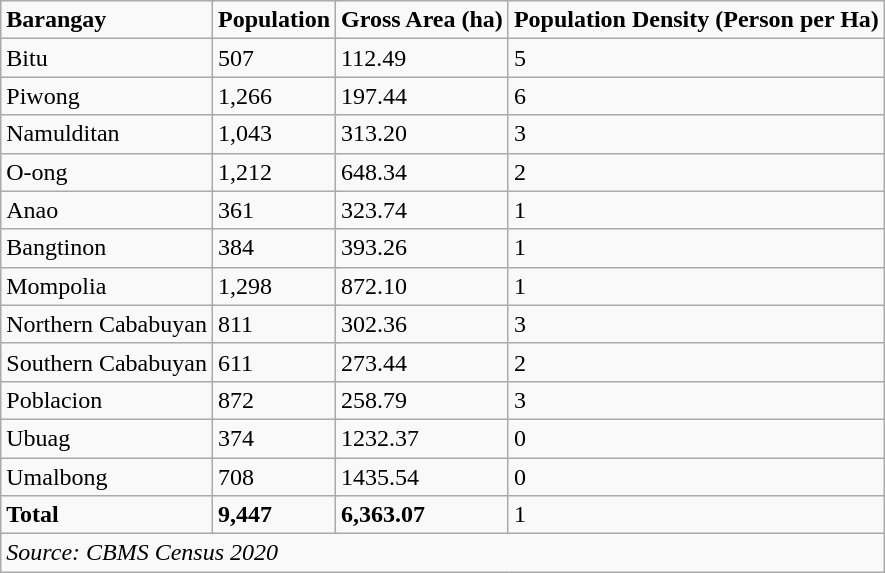<table class="wikitable">
<tr>
<td colspan="2"><strong>Barangay</strong></td>
<td colspan="2"><strong>Population</strong></td>
<td><strong>Gross Area (ha)</strong></td>
<td><strong>Population Density (Person per Ha)</strong></td>
</tr>
<tr>
<td colspan="2">Bitu</td>
<td colspan="2">507</td>
<td>112.49</td>
<td>5</td>
</tr>
<tr>
<td colspan="2">Piwong</td>
<td colspan="2">1,266</td>
<td>197.44</td>
<td>6</td>
</tr>
<tr>
<td colspan="2">Namulditan</td>
<td colspan="2">1,043</td>
<td>313.20</td>
<td>3</td>
</tr>
<tr>
<td colspan="2">O-ong</td>
<td colspan="2">1,212</td>
<td>648.34</td>
<td>2</td>
</tr>
<tr>
<td colspan="2">Anao</td>
<td colspan="2">361</td>
<td>323.74</td>
<td>1</td>
</tr>
<tr>
<td colspan="2">Bangtinon</td>
<td colspan="2">384</td>
<td>393.26</td>
<td>1</td>
</tr>
<tr>
<td colspan="2">Mompolia</td>
<td colspan="2">1,298</td>
<td>872.10</td>
<td>1</td>
</tr>
<tr>
<td colspan="2">Northern Cababuyan</td>
<td colspan="2">811</td>
<td>302.36</td>
<td>3</td>
</tr>
<tr>
<td colspan="2">Southern Cababuyan</td>
<td colspan="2">611</td>
<td>273.44</td>
<td>2</td>
</tr>
<tr>
<td colspan="2">Poblacion</td>
<td colspan="2">872</td>
<td>258.79</td>
<td>3</td>
</tr>
<tr>
<td colspan="2">Ubuag</td>
<td colspan="2">374</td>
<td>1232.37</td>
<td>0</td>
</tr>
<tr>
<td colspan="2">Umalbong</td>
<td colspan="2">708</td>
<td>1435.54</td>
<td>0</td>
</tr>
<tr>
<td colspan="2"><strong>Total</strong></td>
<td colspan="2"><strong>9,447</strong></td>
<td><strong>6,363.07</strong></td>
<td>1</td>
</tr>
<tr>
<td colspan="6"><em>Source: CBMS Census 2020</em></td>
</tr>
</table>
